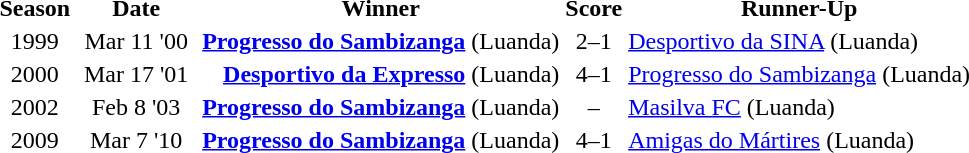<table border="0" style="text-align:center;">
<tr>
<th>Season</th>
<th width=80px>Date</th>
<th>Winner</th>
<th>Score</th>
<th>Runner-Up</th>
</tr>
<tr>
<td>1999</td>
<td>Mar 11 '00</td>
<td align=right><strong><a href='#'>Progresso do Sambizanga</a></strong> (Luanda)</td>
<td>2–1</td>
<td align=left><a href='#'>Desportivo da SINA</a> (Luanda) </td>
</tr>
<tr>
<td>2000</td>
<td>Mar 17 '01</td>
<td align=right><strong><a href='#'>Desportivo da Expresso</a></strong> (Luanda)</td>
<td>4–1</td>
<td align=left><a href='#'>Progresso do Sambizanga</a> (Luanda) </td>
</tr>
<tr>
<td>2002</td>
<td>Feb 8 '03</td>
<td align=right><strong><a href='#'>Progresso do Sambizanga</a></strong> (Luanda)</td>
<td>–</td>
<td align=left><a href='#'>Masilva FC</a> (Luanda) </td>
</tr>
<tr>
<td>2009</td>
<td>Mar 7 '10</td>
<td align=right><strong><a href='#'>Progresso do Sambizanga</a></strong> (Luanda)</td>
<td>4–1</td>
<td align=left><a href='#'>Amigas do Mártires</a> (Luanda) </td>
</tr>
</table>
